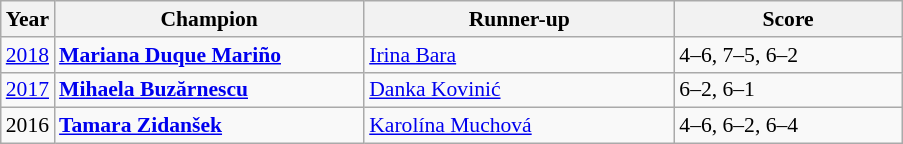<table class="wikitable" style="font-size:90%">
<tr>
<th>Year</th>
<th width="200">Champion</th>
<th width="200">Runner-up</th>
<th width="145">Score</th>
</tr>
<tr>
<td><a href='#'>2018</a></td>
<td> <strong><a href='#'>Mariana Duque Mariño</a></strong></td>
<td> <a href='#'>Irina Bara</a></td>
<td>4–6, 7–5, 6–2</td>
</tr>
<tr>
<td><a href='#'>2017</a></td>
<td> <strong><a href='#'>Mihaela Buzărnescu</a></strong></td>
<td> <a href='#'>Danka Kovinić</a></td>
<td>6–2, 6–1</td>
</tr>
<tr>
<td>2016</td>
<td> <strong><a href='#'>Tamara Zidanšek</a></strong></td>
<td> <a href='#'>Karolína Muchová</a></td>
<td>4–6, 6–2, 6–4</td>
</tr>
</table>
